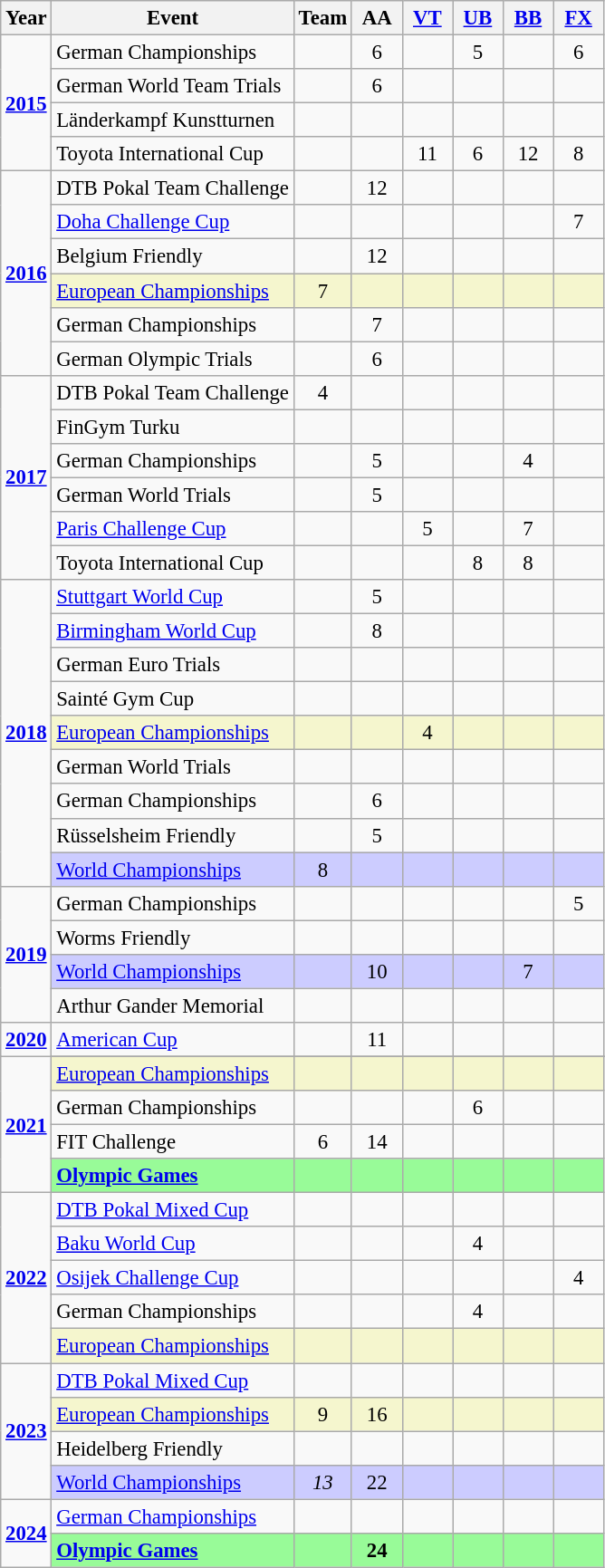<table class="wikitable" style="text-align:center; font-size:95%;">
<tr>
<th align="center">Year</th>
<th align="center">Event</th>
<th style="width:30px;">Team</th>
<th style="width:30px;">AA</th>
<th style="width:30px;"><a href='#'>VT</a></th>
<th style="width:30px;"><a href='#'>UB</a></th>
<th style="width:30px;"><a href='#'>BB</a></th>
<th style="width:30px;"><a href='#'>FX</a></th>
</tr>
<tr>
<td rowspan="4"><strong><a href='#'>2015</a></strong></td>
<td align=left>German Championships</td>
<td></td>
<td>6</td>
<td></td>
<td>5</td>
<td></td>
<td>6</td>
</tr>
<tr>
<td align=left>German World Team Trials</td>
<td></td>
<td>6</td>
<td></td>
<td></td>
<td></td>
<td></td>
</tr>
<tr>
<td align=left>Länderkampf Kunstturnen</td>
<td></td>
<td></td>
<td></td>
<td></td>
<td></td>
<td></td>
</tr>
<tr>
<td align=left>Toyota International Cup</td>
<td></td>
<td></td>
<td>11</td>
<td>6</td>
<td>12</td>
<td>8</td>
</tr>
<tr>
<td rowspan="6"><strong><a href='#'>2016</a></strong></td>
<td align=left>DTB Pokal Team Challenge</td>
<td></td>
<td>12</td>
<td></td>
<td></td>
<td></td>
<td></td>
</tr>
<tr>
<td align=left><a href='#'>Doha Challenge Cup</a></td>
<td></td>
<td></td>
<td></td>
<td></td>
<td></td>
<td>7</td>
</tr>
<tr>
<td align=left>Belgium Friendly</td>
<td></td>
<td>12</td>
<td></td>
<td></td>
<td></td>
<td></td>
</tr>
<tr bgcolor=#F5F6CE>
<td align=left><a href='#'>European Championships</a></td>
<td>7</td>
<td></td>
<td></td>
<td></td>
<td></td>
<td></td>
</tr>
<tr>
<td align=left>German Championships</td>
<td></td>
<td>7</td>
<td></td>
<td></td>
<td></td>
<td></td>
</tr>
<tr>
<td align=left>German Olympic Trials</td>
<td></td>
<td>6</td>
<td></td>
<td></td>
<td></td>
<td></td>
</tr>
<tr>
<td rowspan="6"><strong><a href='#'>2017</a></strong></td>
<td align=left>DTB Pokal Team Challenge</td>
<td>4</td>
<td></td>
<td></td>
<td></td>
<td></td>
<td></td>
</tr>
<tr>
<td align=left>FinGym Turku</td>
<td></td>
<td></td>
<td></td>
<td></td>
<td></td>
<td></td>
</tr>
<tr>
<td align=left>German Championships</td>
<td></td>
<td>5</td>
<td></td>
<td></td>
<td>4</td>
<td></td>
</tr>
<tr>
<td align=left>German World Trials</td>
<td></td>
<td>5</td>
<td></td>
<td></td>
<td></td>
<td></td>
</tr>
<tr>
<td align=left><a href='#'>Paris Challenge Cup</a></td>
<td></td>
<td></td>
<td>5</td>
<td></td>
<td>7</td>
<td></td>
</tr>
<tr>
<td align=left>Toyota International Cup</td>
<td></td>
<td></td>
<td></td>
<td>8</td>
<td>8</td>
<td></td>
</tr>
<tr>
<td rowspan="9"><strong><a href='#'>2018</a></strong></td>
<td align=left><a href='#'>Stuttgart World Cup</a></td>
<td></td>
<td>5</td>
<td></td>
<td></td>
<td></td>
<td></td>
</tr>
<tr>
<td align=left><a href='#'>Birmingham World Cup</a></td>
<td></td>
<td>8</td>
<td></td>
<td></td>
<td></td>
<td></td>
</tr>
<tr>
<td align=left>German Euro Trials</td>
<td></td>
<td></td>
<td></td>
<td></td>
<td></td>
<td></td>
</tr>
<tr>
<td align=left>Sainté Gym Cup</td>
<td></td>
<td></td>
<td></td>
<td></td>
<td></td>
<td></td>
</tr>
<tr bgcolor=#F5F6CE>
<td align=left><a href='#'>European Championships</a></td>
<td></td>
<td></td>
<td>4</td>
<td></td>
<td></td>
<td></td>
</tr>
<tr>
<td align=left>German World Trials</td>
<td></td>
<td></td>
<td></td>
<td></td>
<td></td>
<td></td>
</tr>
<tr>
<td align=left>German Championships</td>
<td></td>
<td>6</td>
<td></td>
<td></td>
<td></td>
<td></td>
</tr>
<tr>
<td align=left>Rüsselsheim Friendly</td>
<td></td>
<td>5</td>
<td></td>
<td></td>
<td></td>
<td></td>
</tr>
<tr bgcolor=#CCCCFF>
<td align=left><a href='#'>World Championships</a></td>
<td>8</td>
<td></td>
<td></td>
<td></td>
<td></td>
<td></td>
</tr>
<tr>
<td rowspan="4"><strong><a href='#'>2019</a></strong></td>
<td align=left>German Championships</td>
<td></td>
<td></td>
<td></td>
<td></td>
<td></td>
<td>5</td>
</tr>
<tr>
<td align=left>Worms Friendly</td>
<td></td>
<td></td>
<td></td>
<td></td>
<td></td>
<td></td>
</tr>
<tr bgcolor=#CCCCFF>
<td align=left><a href='#'>World Championships</a></td>
<td></td>
<td>10</td>
<td></td>
<td></td>
<td>7</td>
<td></td>
</tr>
<tr>
<td align=left>Arthur Gander Memorial</td>
<td></td>
<td></td>
<td></td>
<td></td>
<td></td>
<td></td>
</tr>
<tr>
<td rowspan="1"><strong><a href='#'>2020</a></strong></td>
<td align=left><a href='#'>American Cup</a></td>
<td></td>
<td>11</td>
<td></td>
<td></td>
<td></td>
<td></td>
</tr>
<tr>
<td rowspan="5"><strong><a href='#'>2021</a></strong></td>
</tr>
<tr bgcolor=#F5F6CE>
<td align=left><a href='#'>European Championships</a></td>
<td></td>
<td></td>
<td></td>
<td></td>
<td></td>
<td></td>
</tr>
<tr>
<td align=left>German Championships</td>
<td></td>
<td></td>
<td></td>
<td>6</td>
<td></td>
<td></td>
</tr>
<tr>
<td align=left>FIT Challenge</td>
<td>6</td>
<td>14</td>
<td></td>
<td></td>
<td></td>
<td></td>
</tr>
<tr bgcolor=98FB98>
<td align=left><strong><a href='#'>Olympic Games</a></strong></td>
<td></td>
<td></td>
<td></td>
<td></td>
<td></td>
<td></td>
</tr>
<tr>
<td rowspan="5"><strong><a href='#'>2022</a></strong></td>
<td align=left><a href='#'>DTB Pokal Mixed Cup</a></td>
<td></td>
<td></td>
<td></td>
<td></td>
<td></td>
<td></td>
</tr>
<tr>
<td align=left><a href='#'>Baku World Cup</a></td>
<td></td>
<td></td>
<td></td>
<td>4</td>
<td></td>
<td></td>
</tr>
<tr>
<td align=left><a href='#'>Osijek Challenge Cup</a></td>
<td></td>
<td></td>
<td></td>
<td></td>
<td></td>
<td>4</td>
</tr>
<tr>
<td align=left>German Championships</td>
<td></td>
<td></td>
<td></td>
<td>4</td>
<td></td>
<td></td>
</tr>
<tr bgcolor=#F5F6CE>
<td align=left><a href='#'>European Championships</a></td>
<td></td>
<td></td>
<td></td>
<td></td>
<td></td>
<td></td>
</tr>
<tr>
<td rowspan="4"><strong><a href='#'>2023</a></strong></td>
<td align=left><a href='#'>DTB Pokal Mixed Cup</a></td>
<td></td>
<td></td>
<td></td>
<td></td>
<td></td>
<td></td>
</tr>
<tr bgcolor=#F5F6CE>
<td align=left><a href='#'>European Championships</a></td>
<td>9</td>
<td>16</td>
<td></td>
<td></td>
<td></td>
<td></td>
</tr>
<tr>
<td align=left>Heidelberg Friendly</td>
<td></td>
<td></td>
<td></td>
<td></td>
<td></td>
<td></td>
</tr>
<tr bgcolor=#CCCCFF>
<td align=left><a href='#'>World Championships</a></td>
<td><em>13</em></td>
<td>22</td>
<td></td>
<td></td>
<td></td>
<td></td>
</tr>
<tr>
<td rowspan="2"><strong><a href='#'>2024</a></strong></td>
<td align=left><a href='#'>German Championships</a></td>
<td></td>
<td></td>
<td></td>
<td></td>
<td></td>
<td></td>
</tr>
<tr bgcolor=98FB98>
<td align=left><strong><a href='#'>Olympic Games</a></strong></td>
<td></td>
<td><strong>24</strong></td>
<td></td>
<td></td>
<td></td>
<td></td>
</tr>
</table>
